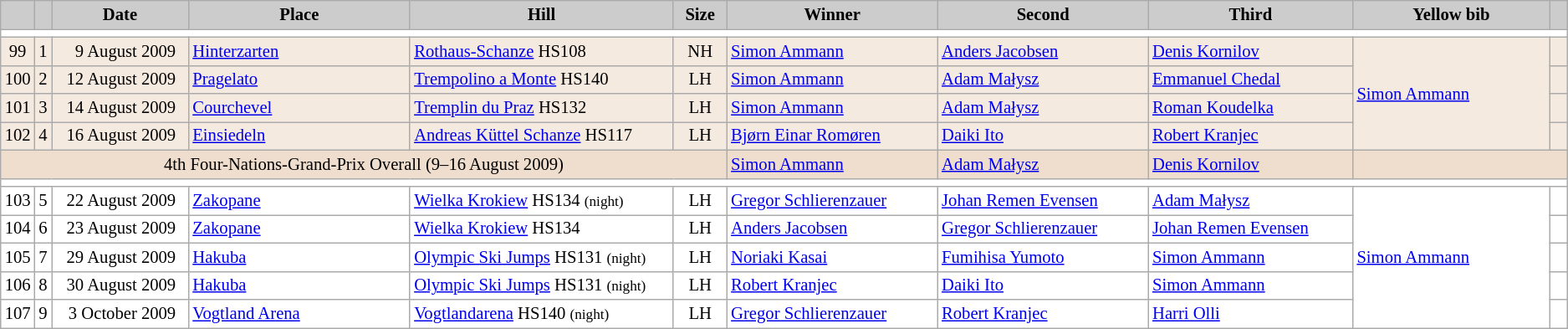<table class="wikitable plainrowheaders" style="background:#fff; font-size:86%; line-height:16px; border:grey solid 1px; border-collapse:collapse;">
<tr style="background:#ccc; text-align:center;">
<th scope="col" style="background:#ccc; width=20 px;"></th>
<th scope="col" style="background:#ccc; width=30 px;"></th>
<th scope="col" style="background:#ccc; width:120px;">Date</th>
<th scope="col" style="background:#ccc; width:200px;">Place</th>
<th scope="col" style="background:#ccc; width:240px;">Hill</th>
<th scope="col" style="background:#ccc; width:40px;">Size</th>
<th scope="col" style="background:#ccc; width:185px;">Winner</th>
<th scope="col" style="background:#ccc; width:185px;">Second</th>
<th scope="col" style="background:#ccc; width:185px;">Third</th>
<th scope="col" style="background:#ccc; width:180px;">Yellow bib</th>
<th scope="col" style="background:#ccc; width:10px;"></th>
</tr>
<tr>
<td colspan=11></td>
</tr>
<tr bgcolor=#F5EADF>
<td align=center>99</td>
<td align=center>1</td>
<td align=right>9 August 2009  </td>
<td> <a href='#'>Hinterzarten</a></td>
<td><a href='#'>Rothaus-Schanze</a> HS108</td>
<td align=center>NH</td>
<td> <a href='#'>Simon Ammann</a></td>
<td> <a href='#'>Anders Jacobsen</a></td>
<td> <a href='#'>Denis Kornilov</a></td>
<td rowspan=4> <a href='#'>Simon Ammann</a></td>
<td></td>
</tr>
<tr bgcolor=#F5EADF>
<td align=center>100</td>
<td align=center>2</td>
<td align=right>12 August 2009  </td>
<td> <a href='#'>Pragelato</a></td>
<td><a href='#'>Trempolino a Monte</a> HS140</td>
<td align=center>LH</td>
<td> <a href='#'>Simon Ammann</a></td>
<td> <a href='#'>Adam Małysz</a></td>
<td> <a href='#'>Emmanuel Chedal</a></td>
<td></td>
</tr>
<tr bgcolor=#F5EADF>
<td align=center>101</td>
<td align=center>3</td>
<td align=right>14 August 2009  </td>
<td> <a href='#'>Courchevel</a></td>
<td><a href='#'>Tremplin du Praz</a> HS132</td>
<td align=center>LH</td>
<td> <a href='#'>Simon Ammann</a></td>
<td> <a href='#'>Adam Małysz</a></td>
<td> <a href='#'>Roman Koudelka</a></td>
<td></td>
</tr>
<tr bgcolor=#F5EADF>
<td align=center>102</td>
<td align=center>4</td>
<td align=right>16 August 2009  </td>
<td> <a href='#'>Einsiedeln</a></td>
<td><a href='#'>Andreas Küttel Schanze</a> HS117</td>
<td align=center>LH</td>
<td> <a href='#'>Bjørn Einar Romøren</a></td>
<td> <a href='#'>Daiki Ito</a></td>
<td> <a href='#'>Robert Kranjec</a></td>
<td></td>
</tr>
<tr bgcolor=#EFDECD>
<td colspan=6 align=center>4th Four-Nations-Grand-Prix Overall (9–16 August 2009)</td>
<td> <a href='#'>Simon Ammann</a></td>
<td> <a href='#'>Adam Małysz</a></td>
<td> <a href='#'>Denis Kornilov</a></td>
<td colspan=2></td>
</tr>
<tr>
<td colspan=11></td>
</tr>
<tr>
<td align=center>103</td>
<td align=center>5</td>
<td align=right>22 August 2009  </td>
<td> <a href='#'>Zakopane</a></td>
<td><a href='#'>Wielka Krokiew</a> HS134 <small>(night)</small></td>
<td align=center>LH</td>
<td> <a href='#'>Gregor Schlierenzauer</a></td>
<td> <a href='#'>Johan Remen Evensen</a></td>
<td> <a href='#'>Adam Małysz</a></td>
<td rowspan=5> <a href='#'>Simon Ammann</a></td>
<td></td>
</tr>
<tr>
<td align=center>104</td>
<td align=center>6</td>
<td align=right>23 August 2009  </td>
<td> <a href='#'>Zakopane</a></td>
<td><a href='#'>Wielka Krokiew</a> HS134</td>
<td align=center>LH</td>
<td> <a href='#'>Anders Jacobsen</a></td>
<td> <a href='#'>Gregor Schlierenzauer</a></td>
<td> <a href='#'>Johan Remen Evensen</a></td>
<td></td>
</tr>
<tr>
<td align=center>105</td>
<td align=center>7</td>
<td align=right>29 August 2009  </td>
<td> <a href='#'>Hakuba</a></td>
<td><a href='#'>Olympic Ski Jumps</a> HS131 <small>(night)</small></td>
<td align=center>LH</td>
<td> <a href='#'>Noriaki Kasai</a></td>
<td> <a href='#'>Fumihisa Yumoto</a></td>
<td> <a href='#'>Simon Ammann</a></td>
<td></td>
</tr>
<tr>
<td align=center>106</td>
<td align=center>8</td>
<td align=right>30 August 2009  </td>
<td> <a href='#'>Hakuba</a></td>
<td><a href='#'>Olympic Ski Jumps</a> HS131 <small>(night)</small></td>
<td align=center>LH</td>
<td> <a href='#'>Robert Kranjec</a></td>
<td> <a href='#'>Daiki Ito</a></td>
<td> <a href='#'>Simon Ammann</a></td>
<td></td>
</tr>
<tr>
<td align=center>107</td>
<td align=center>9</td>
<td align=right>3 October 2009  </td>
<td> <a href='#'>Vogtland Arena</a></td>
<td><a href='#'>Vogtlandarena</a> HS140 <small>(night)</small></td>
<td align=center>LH</td>
<td> <a href='#'>Gregor Schlierenzauer</a></td>
<td> <a href='#'>Robert Kranjec</a></td>
<td> <a href='#'>Harri Olli</a></td>
<td></td>
</tr>
</table>
